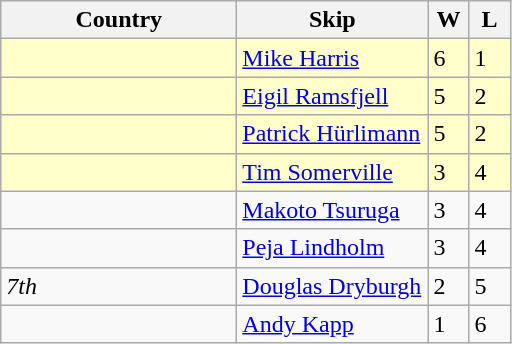<table class="wikitable">
<tr>
<th bgcolor="#efefef" width="150">Country</th>
<th bgcolor="#efefef" width="120">Skip</th>
<th bgcolor="#efefef" width="20">W</th>
<th bgcolor="#efefef" width="20">L</th>
</tr>
<tr bgcolor="#ffffcc">
<td></td>
<td><a href='#'>Mike Harris</a></td>
<td>6</td>
<td>1</td>
</tr>
<tr bgcolor="#ffffcc">
<td></td>
<td><a href='#'>Eigil Ramsfjell</a></td>
<td>5</td>
<td>2</td>
</tr>
<tr bgcolor="#ffffcc">
<td></td>
<td><a href='#'>Patrick Hürlimann</a></td>
<td>5</td>
<td>2</td>
</tr>
<tr bgcolor="#ffffcc">
<td></td>
<td><a href='#'>Tim Somerville</a></td>
<td>3</td>
<td>4</td>
</tr>
<tr>
<td></td>
<td><a href='#'>Makoto Tsuruga</a></td>
<td>3</td>
<td>4</td>
</tr>
<tr>
<td></td>
<td><a href='#'>Peja Lindholm</a></td>
<td>3</td>
<td>4</td>
</tr>
<tr>
<td> <em>7th</em></td>
<td><a href='#'>Douglas Dryburgh</a></td>
<td>2</td>
<td>5</td>
</tr>
<tr>
<td></td>
<td><a href='#'>Andy Kapp</a></td>
<td>1</td>
<td>6</td>
</tr>
</table>
